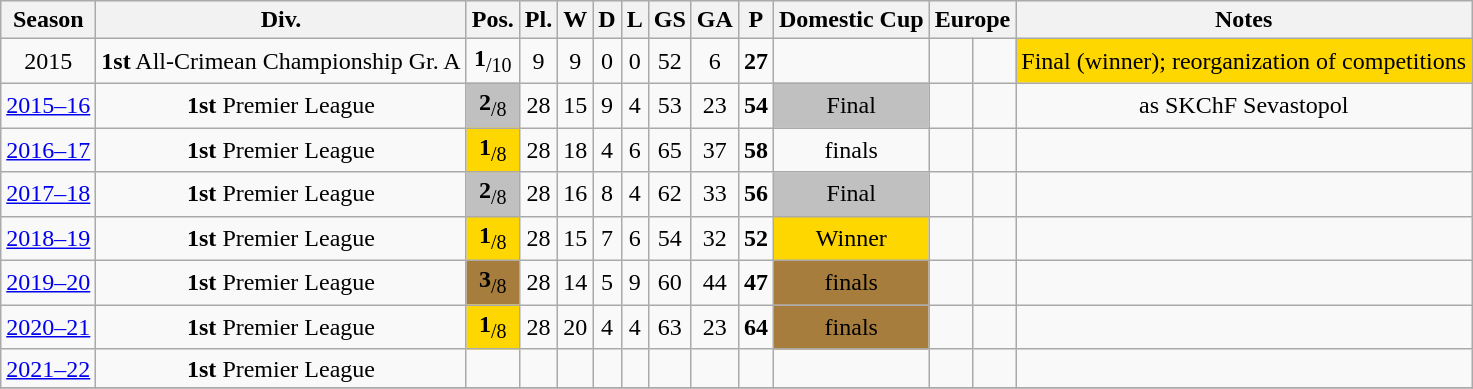<table class="wikitable" style="text-align:center;">
<tr bgcolor="#efefef">
<th>Season</th>
<th>Div.</th>
<th>Pos.</th>
<th>Pl.</th>
<th>W</th>
<th>D</th>
<th>L</th>
<th>GS</th>
<th>GA</th>
<th>P</th>
<th>Domestic Cup</th>
<th colspan=2>Europe</th>
<th>Notes</th>
</tr>
<tr>
<td align=center>2015</td>
<td align=center><strong>1st</strong> All-Crimean Championship Gr. A</td>
<td align=center><strong>1</strong><sub>/10</sub></td>
<td align=center>9</td>
<td align=center>9</td>
<td align=center>0</td>
<td align=center>0</td>
<td align=center>52</td>
<td align=center>6</td>
<td align=center><strong>27</strong></td>
<td align=center></td>
<td align=center></td>
<td align=center></td>
<td align=center bgcolor=gold>Final (winner); reorganization of competitions</td>
</tr>
<tr>
<td><a href='#'>2015–16</a></td>
<td><strong>1st</strong> Premier League</td>
<td bgcolor=silver><strong>2</strong><sub>/8</sub></td>
<td>28</td>
<td>15</td>
<td>9</td>
<td>4</td>
<td>53</td>
<td>23</td>
<td><strong>54</strong></td>
<td align=center bgcolor=silver>Final</td>
<td></td>
<td></td>
<td>as SKChF Sevastopol</td>
</tr>
<tr>
<td><a href='#'>2016–17</a></td>
<td><strong>1st</strong> Premier League</td>
<td bgcolor=gold><strong>1</strong><sub>/8</sub></td>
<td>28</td>
<td>18</td>
<td>4</td>
<td>6</td>
<td>65</td>
<td>37</td>
<td><strong>58</strong></td>
<td align=center> finals</td>
<td></td>
<td></td>
<td></td>
</tr>
<tr>
<td><a href='#'>2017–18</a></td>
<td><strong>1st</strong> Premier League</td>
<td bgcolor=silver><strong>2</strong><sub>/8</sub></td>
<td>28</td>
<td>16</td>
<td>8</td>
<td>4</td>
<td>62</td>
<td>33</td>
<td><strong>56</strong></td>
<td align=center bgcolor=silver>Final</td>
<td></td>
<td></td>
<td></td>
</tr>
<tr>
<td><a href='#'>2018–19</a></td>
<td><strong>1st</strong> Premier League</td>
<td bgcolor=gold><strong>1</strong><sub>/8</sub></td>
<td>28</td>
<td>15</td>
<td>7</td>
<td>6</td>
<td>54</td>
<td>32</td>
<td><strong>52</strong></td>
<td align=center bgcolor=gold>Winner</td>
<td></td>
<td></td>
<td></td>
</tr>
<tr>
<td><a href='#'>2019–20</a></td>
<td><strong>1st</strong> Premier League</td>
<td bgcolor=#A67D3D><strong>3</strong><sub>/8</sub></td>
<td>28</td>
<td>14</td>
<td>5</td>
<td>9</td>
<td>60</td>
<td>44</td>
<td><strong>47</strong></td>
<td align=center bgcolor=#A67D3D> finals</td>
<td></td>
<td></td>
<td></td>
</tr>
<tr>
<td><a href='#'>2020–21</a></td>
<td><strong>1st</strong> Premier League</td>
<td bgcolor=gold><strong>1</strong><sub>/8</sub></td>
<td>28</td>
<td>20</td>
<td>4</td>
<td>4</td>
<td>63</td>
<td>23</td>
<td><strong>64</strong></td>
<td align=center bgcolor=#A67D3D> finals</td>
<td></td>
<td></td>
<td></td>
</tr>
<tr>
<td align=center><a href='#'>2021–22</a></td>
<td align=center><strong>1st</strong> Premier League</td>
<td align=center></td>
<td align=center></td>
<td align=center></td>
<td align=center></td>
<td align=center></td>
<td align=center></td>
<td align=center></td>
<td align=center></td>
<td align=center></td>
<td align=center></td>
<td align=center></td>
<td align=center></td>
</tr>
<tr>
</tr>
</table>
